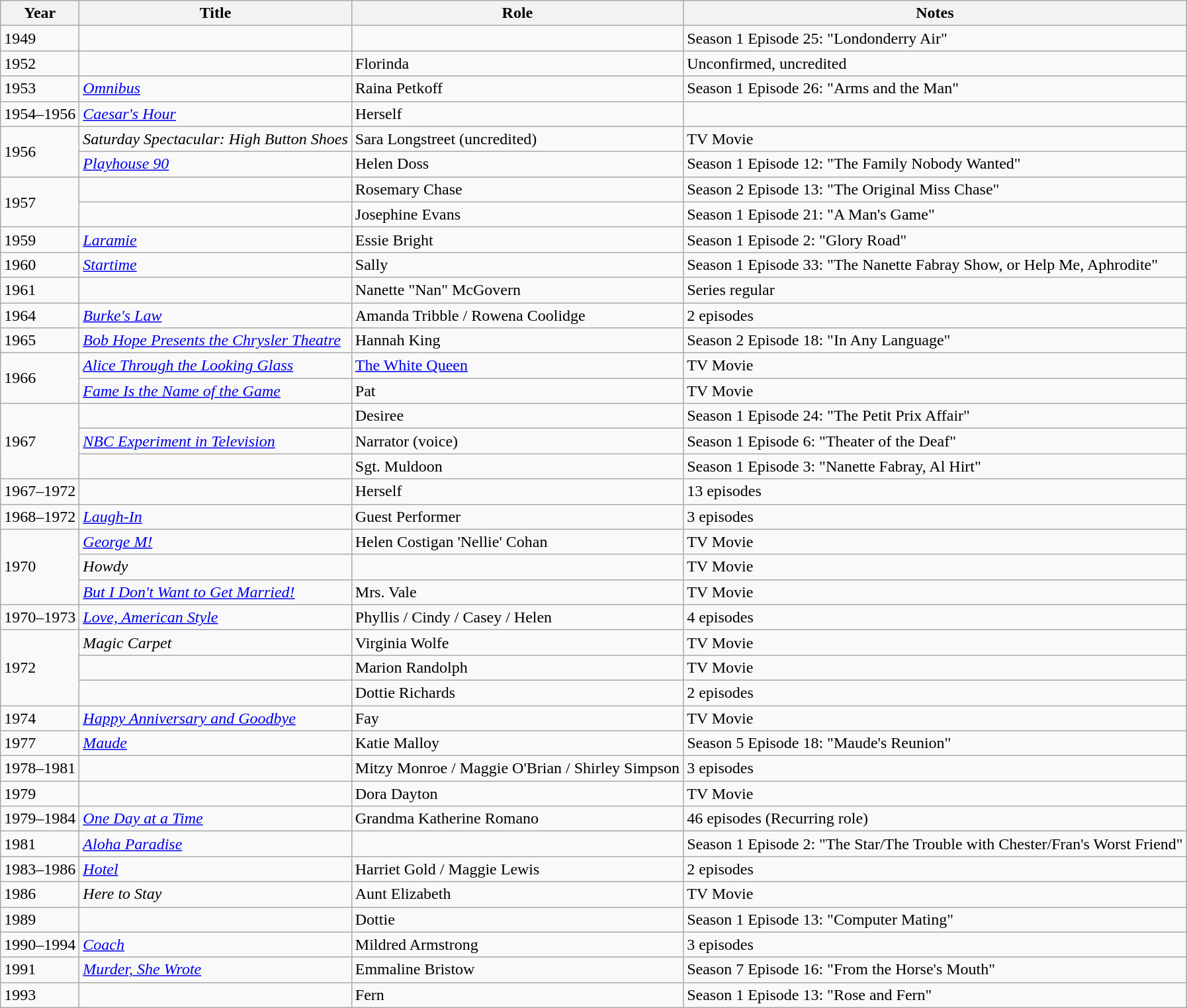<table class="wikitable sortable">
<tr>
<th>Year</th>
<th>Title</th>
<th>Role</th>
<th class="unsortable">Notes</th>
</tr>
<tr>
<td>1949</td>
<td><em></em></td>
<td></td>
<td>Season 1 Episode 25: "Londonderry Air"</td>
</tr>
<tr>
<td>1952</td>
<td><em></em></td>
<td>Florinda</td>
<td>Unconfirmed, uncredited</td>
</tr>
<tr>
<td>1953</td>
<td><em><a href='#'>Omnibus</a></em></td>
<td>Raina Petkoff</td>
<td>Season 1 Episode 26: "Arms and the Man"</td>
</tr>
<tr>
<td>1954–1956</td>
<td><em><a href='#'>Caesar's Hour</a></em></td>
<td>Herself</td>
<td></td>
</tr>
<tr>
<td rowspan=2>1956</td>
<td><em>Saturday Spectacular: High Button Shoes</em></td>
<td>Sara Longstreet (uncredited)</td>
<td>TV Movie</td>
</tr>
<tr>
<td><em><a href='#'>Playhouse 90</a></em></td>
<td>Helen Doss</td>
<td>Season 1 Episode 12: "The Family Nobody Wanted"</td>
</tr>
<tr>
<td rowspan=2>1957</td>
<td><em></em></td>
<td>Rosemary Chase</td>
<td>Season 2 Episode 13: "The Original Miss Chase"</td>
</tr>
<tr>
<td><em></em></td>
<td>Josephine Evans</td>
<td>Season 1 Episode 21: "A Man's Game"</td>
</tr>
<tr>
<td>1959</td>
<td><em><a href='#'>Laramie</a></em></td>
<td>Essie Bright</td>
<td>Season 1 Episode 2: "Glory Road"</td>
</tr>
<tr>
<td>1960</td>
<td><em><a href='#'>Startime</a></em></td>
<td>Sally</td>
<td>Season 1 Episode 33: "The Nanette Fabray Show, or Help Me, Aphrodite"</td>
</tr>
<tr>
<td>1961</td>
<td><em></em></td>
<td>Nanette "Nan" McGovern</td>
<td>Series regular</td>
</tr>
<tr>
<td>1964</td>
<td><em><a href='#'>Burke's Law</a></em></td>
<td>Amanda Tribble / Rowena Coolidge</td>
<td>2 episodes</td>
</tr>
<tr>
<td>1965</td>
<td><em><a href='#'>Bob Hope Presents the Chrysler Theatre</a></em></td>
<td>Hannah King</td>
<td>Season 2 Episode 18: "In Any Language"</td>
</tr>
<tr>
<td rowspan=2>1966</td>
<td><em><a href='#'>Alice Through the Looking Glass</a></em></td>
<td><a href='#'>The White Queen</a></td>
<td>TV Movie</td>
</tr>
<tr>
<td><em><a href='#'>Fame Is the Name of the Game</a></em></td>
<td>Pat</td>
<td>TV Movie</td>
</tr>
<tr>
<td rowspan=3>1967</td>
<td><em></em></td>
<td>Desiree</td>
<td>Season 1 Episode 24: "The Petit Prix Affair"</td>
</tr>
<tr>
<td><em><a href='#'>NBC Experiment in Television</a></em></td>
<td>Narrator (voice)</td>
<td>Season 1 Episode 6: "Theater of the Deaf"</td>
</tr>
<tr>
<td><em></em></td>
<td>Sgt. Muldoon</td>
<td>Season 1 Episode 3: "Nanette Fabray, Al Hirt"</td>
</tr>
<tr>
<td>1967–1972</td>
<td><em></em></td>
<td>Herself</td>
<td>13 episodes</td>
</tr>
<tr>
<td>1968–1972</td>
<td><em><a href='#'>Laugh-In</a></em></td>
<td>Guest Performer</td>
<td>3 episodes</td>
</tr>
<tr>
<td rowspan=3>1970</td>
<td><em><a href='#'>George M!</a></em></td>
<td>Helen Costigan 'Nellie' Cohan</td>
<td>TV Movie</td>
</tr>
<tr>
<td><em>Howdy</em></td>
<td></td>
<td>TV Movie</td>
</tr>
<tr>
<td><em><a href='#'>But I Don't Want to Get Married!</a></em></td>
<td>Mrs. Vale</td>
<td>TV Movie</td>
</tr>
<tr>
<td>1970–1973</td>
<td><em><a href='#'>Love, American Style</a></em></td>
<td>Phyllis / Cindy / Casey / Helen</td>
<td>4 episodes</td>
</tr>
<tr>
<td rowspan=3>1972</td>
<td><em>Magic Carpet</em></td>
<td>Virginia Wolfe</td>
<td>TV Movie</td>
</tr>
<tr>
<td><em></em></td>
<td>Marion Randolph</td>
<td>TV Movie</td>
</tr>
<tr>
<td><em></em></td>
<td>Dottie Richards</td>
<td>2 episodes</td>
</tr>
<tr>
<td>1974</td>
<td><em><a href='#'>Happy Anniversary and Goodbye</a></em></td>
<td>Fay</td>
<td>TV Movie</td>
</tr>
<tr>
<td>1977</td>
<td><em><a href='#'>Maude</a></em></td>
<td>Katie Malloy</td>
<td>Season 5 Episode 18: "Maude's Reunion"</td>
</tr>
<tr>
<td>1978–1981</td>
<td><em></em></td>
<td>Mitzy Monroe / Maggie O'Brian / Shirley Simpson</td>
<td>3 episodes</td>
</tr>
<tr>
<td>1979</td>
<td><em></em></td>
<td>Dora Dayton</td>
<td>TV Movie</td>
</tr>
<tr>
<td>1979–1984</td>
<td><em><a href='#'>One Day at a Time</a></em></td>
<td>Grandma Katherine Romano</td>
<td>46 episodes (Recurring role)</td>
</tr>
<tr>
<td>1981</td>
<td><em><a href='#'>Aloha Paradise</a></em></td>
<td></td>
<td>Season 1 Episode 2: "The Star/The Trouble with Chester/Fran's Worst Friend"</td>
</tr>
<tr>
<td>1983–1986</td>
<td><em><a href='#'>Hotel</a></em></td>
<td>Harriet Gold / Maggie Lewis</td>
<td>2 episodes</td>
</tr>
<tr>
<td>1986</td>
<td><em>Here to Stay</em></td>
<td>Aunt Elizabeth</td>
<td>TV Movie</td>
</tr>
<tr>
<td>1989</td>
<td><em></em></td>
<td>Dottie</td>
<td>Season 1 Episode 13: "Computer Mating"</td>
</tr>
<tr>
<td>1990–1994</td>
<td><em><a href='#'>Coach</a></em></td>
<td>Mildred Armstrong</td>
<td>3 episodes</td>
</tr>
<tr>
<td>1991</td>
<td><em><a href='#'>Murder, She Wrote</a></em></td>
<td>Emmaline Bristow</td>
<td>Season 7 Episode 16: "From the Horse's Mouth"</td>
</tr>
<tr>
<td>1993</td>
<td><em></em></td>
<td>Fern</td>
<td>Season 1 Episode 13: "Rose and Fern"</td>
</tr>
</table>
